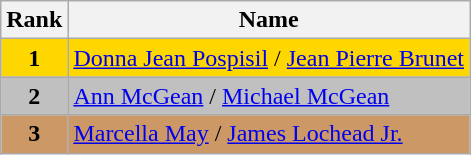<table class="wikitable">
<tr>
<th>Rank</th>
<th>Name</th>
</tr>
<tr bgcolor="gold">
<td align="center"><strong>1</strong></td>
<td><a href='#'>Donna Jean Pospisil</a> / <a href='#'>Jean Pierre Brunet</a></td>
</tr>
<tr bgcolor="silver">
<td align="center"><strong>2</strong></td>
<td><a href='#'>Ann McGean</a> / <a href='#'>Michael McGean</a></td>
</tr>
<tr bgcolor="cc9966">
<td align="center"><strong>3</strong></td>
<td><a href='#'>Marcella May</a> / <a href='#'>James Lochead Jr.</a></td>
</tr>
</table>
